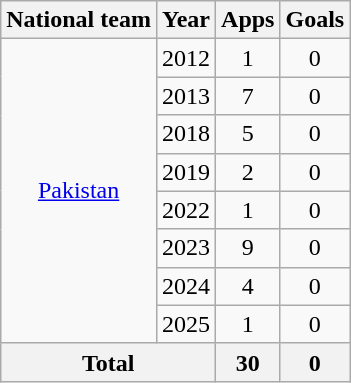<table class="wikitable" style="text-align:center">
<tr>
<th>National team</th>
<th>Year</th>
<th>Apps</th>
<th>Goals</th>
</tr>
<tr>
<td rowspan="8"><a href='#'>Pakistan</a></td>
<td>2012</td>
<td>1</td>
<td>0</td>
</tr>
<tr>
<td>2013</td>
<td>7</td>
<td>0</td>
</tr>
<tr>
<td>2018</td>
<td>5</td>
<td>0</td>
</tr>
<tr>
<td>2019</td>
<td>2</td>
<td>0</td>
</tr>
<tr>
<td>2022</td>
<td>1</td>
<td>0</td>
</tr>
<tr>
<td>2023</td>
<td>9</td>
<td>0</td>
</tr>
<tr>
<td>2024</td>
<td>4</td>
<td>0</td>
</tr>
<tr>
<td>2025</td>
<td>1</td>
<td>0</td>
</tr>
<tr>
<th colspan="2">Total</th>
<th>30</th>
<th>0</th>
</tr>
</table>
